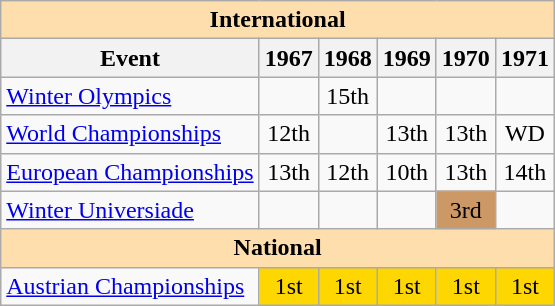<table class="wikitable" style="text-align:center">
<tr>
<th style="background-color: #ffdead; " colspan=6 align=center>International</th>
</tr>
<tr>
<th>Event</th>
<th>1967</th>
<th>1968</th>
<th>1969</th>
<th>1970</th>
<th>1971</th>
</tr>
<tr>
<td align=left><a href='#'>Winter Olympics</a></td>
<td></td>
<td>15th</td>
<td></td>
<td></td>
<td></td>
</tr>
<tr>
<td align=left><a href='#'>World Championships</a></td>
<td>12th</td>
<td></td>
<td>13th</td>
<td>13th</td>
<td>WD</td>
</tr>
<tr>
<td align=left><a href='#'>European Championships</a></td>
<td>13th</td>
<td>12th</td>
<td>10th</td>
<td>13th</td>
<td>14th</td>
</tr>
<tr>
<td align=left><a href='#'>Winter Universiade</a></td>
<td></td>
<td></td>
<td></td>
<td bgcolor=cc9966>3rd</td>
<td></td>
</tr>
<tr>
<th style="background-color: #ffdead; " colspan=6 align=center>National</th>
</tr>
<tr>
<td align=left><a href='#'>Austrian Championships</a></td>
<td bgcolor=gold>1st</td>
<td bgcolor=gold>1st</td>
<td bgcolor=gold>1st</td>
<td bgcolor=gold>1st</td>
<td bgcolor=gold>1st</td>
</tr>
</table>
